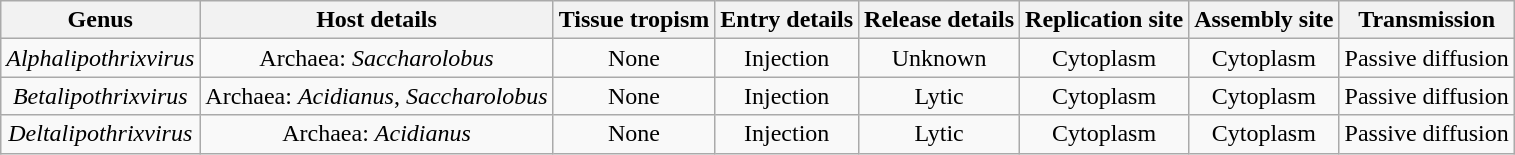<table class="wikitable sortable" style="text-align:center">
<tr>
<th>Genus</th>
<th>Host details</th>
<th>Tissue tropism</th>
<th>Entry details</th>
<th>Release details</th>
<th>Replication site</th>
<th>Assembly site</th>
<th>Transmission</th>
</tr>
<tr>
<td><em>Alphalipothrixvirus</em></td>
<td>Archaea: <em>Saccharolobus</em></td>
<td>None</td>
<td>Injection</td>
<td>Unknown</td>
<td>Cytoplasm</td>
<td>Cytoplasm</td>
<td>Passive diffusion</td>
</tr>
<tr>
<td><em>Betalipothrixvirus</em></td>
<td>Archaea: <em>Acidianus</em>, <em>Saccharolobus</em></td>
<td>None</td>
<td>Injection</td>
<td>Lytic</td>
<td>Cytoplasm</td>
<td>Cytoplasm</td>
<td>Passive diffusion</td>
</tr>
<tr>
<td><em>Deltalipothrixvirus</em></td>
<td>Archaea: <em>Acidianus</em></td>
<td>None</td>
<td>Injection</td>
<td>Lytic</td>
<td>Cytoplasm</td>
<td>Cytoplasm</td>
<td>Passive diffusion</td>
</tr>
</table>
